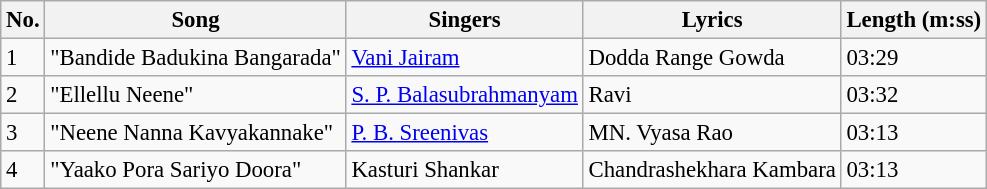<table class="wikitable" style="font-size:95%;">
<tr>
<th>No.</th>
<th>Song</th>
<th>Singers</th>
<th>Lyrics</th>
<th>Length (m:ss)</th>
</tr>
<tr>
<td>1</td>
<td>"Bandide Badukina Bangarada"</td>
<td><a href='#'>Vani Jairam</a></td>
<td>Dodda Range Gowda</td>
<td>03:29</td>
</tr>
<tr>
<td>2</td>
<td>"Ellellu Neene"</td>
<td><a href='#'>S. P. Balasubrahmanyam</a></td>
<td>Ravi</td>
<td>03:32</td>
</tr>
<tr>
<td>3</td>
<td>"Neene Nanna Kavyakannake"</td>
<td><a href='#'>P. B. Sreenivas</a></td>
<td>MN. Vyasa Rao</td>
<td>03:13</td>
</tr>
<tr>
<td>4</td>
<td>"Yaako Pora Sariyo Doora"</td>
<td>Kasturi Shankar</td>
<td>Chandrashekhara Kambara</td>
<td>03:13</td>
</tr>
</table>
